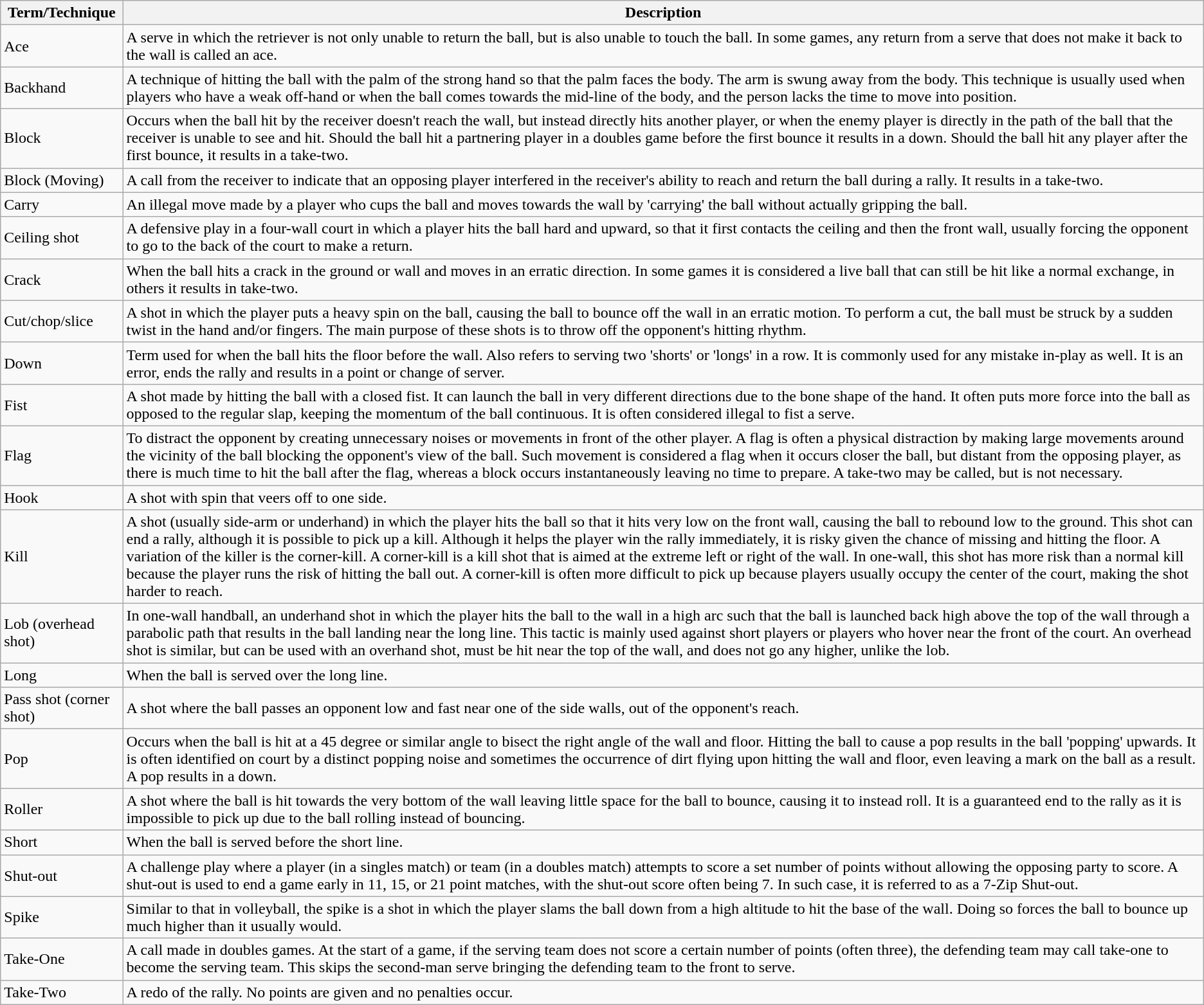<table class="wikitable">
<tr>
<th>Term/Technique</th>
<th>Description</th>
</tr>
<tr>
<td>Ace</td>
<td>A serve in which the retriever is not only unable to return the ball, but is also unable to touch the ball. In some games, any return from a serve that does not make it back to the wall is called an ace.</td>
</tr>
<tr>
<td>Backhand</td>
<td>A technique of hitting the ball with the palm of the strong hand so that the palm faces the body. The arm is swung away from the body. This technique is usually used when players who have a weak off-hand or when the ball comes towards the mid-line of the body, and the person lacks the time to move into position.</td>
</tr>
<tr>
<td>Block</td>
<td>Occurs when the ball hit by the receiver doesn't reach the wall, but instead directly hits another player, or when the enemy player is directly in the path of the ball that the receiver is unable to see and hit. Should the ball hit a partnering player in a doubles game before the first bounce it results in a down. Should the ball hit any player after the first bounce, it results in a take-two.</td>
</tr>
<tr>
<td>Block (Moving)</td>
<td>A call from the receiver to indicate that an opposing player interfered in the receiver's ability to reach and return the ball during a rally. It results in a take-two.</td>
</tr>
<tr>
<td>Carry</td>
<td>An illegal move made by a player who cups the ball and moves towards the wall by 'carrying' the ball without actually gripping the ball.</td>
</tr>
<tr>
<td>Ceiling shot</td>
<td>A defensive play in a four-wall court in which a player hits the ball hard and upward, so that it first contacts the ceiling and then the front wall, usually forcing the opponent to go to the back of the court to make a return.</td>
</tr>
<tr>
<td>Crack</td>
<td>When the ball hits a crack in the ground or wall and moves in an erratic direction. In some games it is considered a live ball that can still be hit like a normal exchange, in others it results in take-two.</td>
</tr>
<tr>
<td>Cut/chop/slice</td>
<td>A shot in which the player puts a heavy spin on the ball, causing the ball to bounce off the wall in an erratic motion. To perform a cut, the ball must be struck by a sudden twist in the hand and/or fingers. The main purpose of these shots is to throw off the opponent's hitting rhythm.</td>
</tr>
<tr>
<td>Down</td>
<td>Term used for when the ball hits the floor before the wall. Also refers to serving two 'shorts' or 'longs' in a row. It is commonly used for any mistake in-play as well. It is an error, ends the rally and results in a point or change of server.</td>
</tr>
<tr>
<td>Fist</td>
<td>A shot made by hitting the ball with a closed fist. It can launch the ball in very different directions due to the bone shape of the hand. It often puts more force into the ball as opposed to the regular slap, keeping the momentum of the ball continuous. It is often considered illegal to fist a serve.</td>
</tr>
<tr>
<td>Flag</td>
<td>To distract the opponent by creating unnecessary noises or movements in front of the other player. A flag is often a physical distraction by making large movements around the vicinity of the ball blocking the opponent's view of the ball. Such movement is considered a flag when it occurs closer the ball, but distant from the opposing player, as there is much time to hit the ball after the flag, whereas a block occurs instantaneously leaving no time to prepare. A take-two may be called, but is not necessary.</td>
</tr>
<tr>
<td>Hook</td>
<td>A shot with spin that veers off to one side.</td>
</tr>
<tr>
<td>Kill</td>
<td>A shot (usually side-arm or underhand) in which the player hits the ball so that it hits very low on the front wall, causing the ball to rebound low to the ground. This shot can end a rally, although it is possible to pick up a kill. Although it helps the player win the rally immediately, it is risky given the chance of missing and hitting the floor. A variation of the killer is the corner-kill. A corner-kill is a kill shot that is aimed at the extreme left or right of the wall.  In one-wall, this shot has more risk than a normal kill because the player runs the risk of hitting the ball out. A corner-kill is often more difficult to pick up because players usually occupy the center of the court, making the shot harder to reach.</td>
</tr>
<tr>
<td>Lob (overhead shot)</td>
<td>In one-wall handball, an underhand shot in which the player hits the ball to the wall in a high arc such that the ball is launched back high above the top of the wall through a parabolic path that results in the ball landing near the long line. This tactic is mainly used against short players or players who hover near the front of the court. An overhead shot is similar, but can be used with an overhand shot, must be hit near the top of the wall, and does not go any higher, unlike the lob.</td>
</tr>
<tr>
<td>Long</td>
<td>When the ball is served over the long line.</td>
</tr>
<tr>
<td>Pass shot (corner shot)</td>
<td>A shot where the ball passes an opponent low and fast near one of the side walls, out of the opponent's reach.</td>
</tr>
<tr>
<td>Pop</td>
<td>Occurs when the ball is hit at a 45 degree or similar angle to bisect the right angle of the wall and floor. Hitting the ball to cause a pop results in the ball 'popping' upwards. It is often identified on court by a distinct popping noise and sometimes the occurrence of dirt flying upon hitting the wall and floor, even leaving a mark on the ball as a result. A pop results in a down.</td>
</tr>
<tr>
<td>Roller</td>
<td>A shot where the ball is hit towards the very bottom of the wall leaving little space for the ball to bounce, causing it to instead roll. It is a guaranteed end to the rally as it is impossible to pick up due to the ball rolling instead of bouncing.</td>
</tr>
<tr>
<td>Short</td>
<td>When the ball is served before the short line.</td>
</tr>
<tr>
<td>Shut-out</td>
<td>A challenge play where a player (in a singles match) or team (in a doubles match) attempts to score a set number of points without allowing the opposing party to score. A shut-out is used to end a game early in 11, 15, or 21 point matches, with the shut-out score often being 7. In such case, it is referred to as a 7-Zip Shut-out.</td>
</tr>
<tr>
<td>Spike</td>
<td>Similar to that in volleyball, the spike is a shot in which the player slams the ball down from a high altitude to hit the base of the wall. Doing so forces the ball to bounce up much higher than it usually would.</td>
</tr>
<tr>
<td>Take-One</td>
<td>A call made in doubles games. At the start of a game, if the serving team does not score a certain number of points (often three), the defending team may call take-one to become the serving team. This skips the second-man serve bringing the defending team to the front to serve.</td>
</tr>
<tr>
<td>Take-Two</td>
<td>A redo of the rally. No points are given and no penalties occur.</td>
</tr>
</table>
